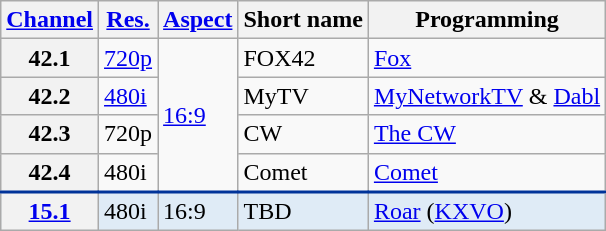<table class="wikitable">
<tr>
<th scope = "col"><a href='#'>Channel</a></th>
<th scope = "col"><a href='#'>Res.</a></th>
<th scope = "col"><a href='#'>Aspect</a></th>
<th scope = "col">Short name</th>
<th scope = "col">Programming</th>
</tr>
<tr>
<th scope = "row">42.1</th>
<td><a href='#'>720p</a></td>
<td rowspan=4><a href='#'>16:9</a></td>
<td>FOX42</td>
<td><a href='#'>Fox</a></td>
</tr>
<tr>
<th scope = "row">42.2</th>
<td><a href='#'>480i</a></td>
<td>MyTV</td>
<td><a href='#'>MyNetworkTV</a> & <a href='#'>Dabl</a></td>
</tr>
<tr>
<th scope = "row">42.3</th>
<td>720p</td>
<td>CW</td>
<td><a href='#'>The CW</a></td>
</tr>
<tr>
<th scope = "row">42.4</th>
<td>480i</td>
<td>Comet</td>
<td><a href='#'>Comet</a></td>
</tr>
<tr style="background-color:#DFEBF6; border-top: 2px solid #003399;">
<th scope="row"><a href='#'>15.1</a></th>
<td>480i</td>
<td>16:9</td>
<td>TBD</td>
<td><a href='#'>Roar</a> (<a href='#'>KXVO</a>)</td>
</tr>
</table>
